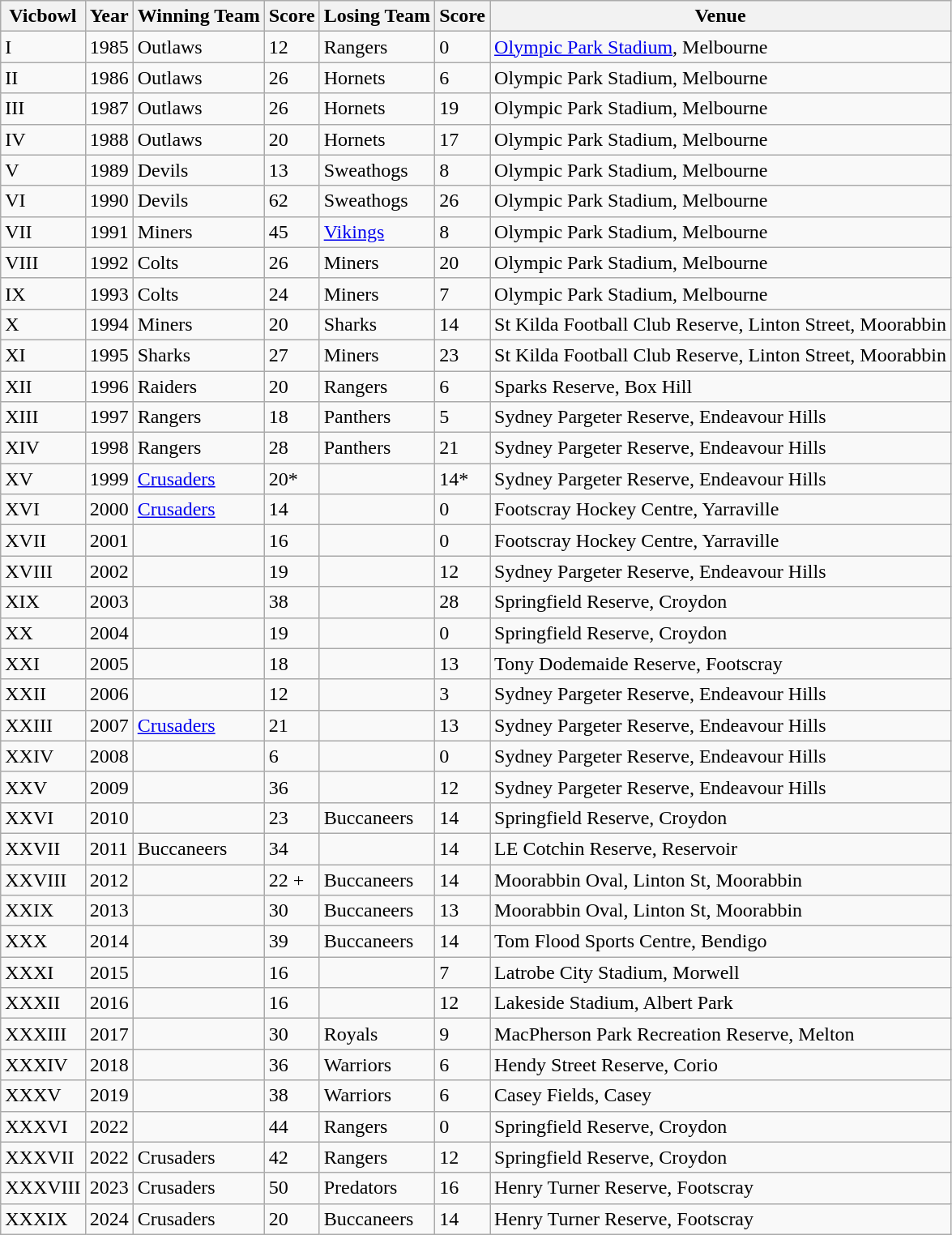<table class="wikitable">
<tr>
<th>Vicbowl</th>
<th>Year</th>
<th>Winning Team</th>
<th>Score</th>
<th>Losing Team</th>
<th>Score</th>
<th>Venue</th>
</tr>
<tr>
<td>I</td>
<td>1985</td>
<td>Outlaws</td>
<td>12</td>
<td>Rangers</td>
<td>0</td>
<td><a href='#'>Olympic Park Stadium</a>, Melbourne</td>
</tr>
<tr>
<td>II</td>
<td>1986</td>
<td>Outlaws</td>
<td>26</td>
<td>Hornets</td>
<td>6</td>
<td>Olympic Park Stadium, Melbourne</td>
</tr>
<tr>
<td>III</td>
<td>1987</td>
<td>Outlaws</td>
<td>26</td>
<td>Hornets</td>
<td>19</td>
<td>Olympic Park Stadium, Melbourne</td>
</tr>
<tr>
<td>IV</td>
<td>1988</td>
<td>Outlaws</td>
<td>20</td>
<td>Hornets</td>
<td>17</td>
<td>Olympic Park Stadium, Melbourne</td>
</tr>
<tr>
<td>V</td>
<td>1989</td>
<td>Devils</td>
<td>13</td>
<td>Sweathogs</td>
<td>8</td>
<td>Olympic Park Stadium, Melbourne</td>
</tr>
<tr>
<td>VI</td>
<td>1990</td>
<td>Devils</td>
<td>62</td>
<td>Sweathogs</td>
<td>26</td>
<td>Olympic Park Stadium, Melbourne</td>
</tr>
<tr>
<td>VII</td>
<td>1991</td>
<td>Miners</td>
<td>45</td>
<td><a href='#'>Vikings</a></td>
<td>8</td>
<td>Olympic Park Stadium, Melbourne</td>
</tr>
<tr>
<td>VIII</td>
<td>1992</td>
<td>Colts</td>
<td>26</td>
<td>Miners</td>
<td>20</td>
<td>Olympic Park Stadium, Melbourne</td>
</tr>
<tr>
<td>IX</td>
<td>1993</td>
<td>Colts</td>
<td>24</td>
<td>Miners</td>
<td>7</td>
<td>Olympic Park Stadium, Melbourne</td>
</tr>
<tr>
<td>X</td>
<td>1994</td>
<td>Miners</td>
<td>20</td>
<td>Sharks</td>
<td>14</td>
<td>St Kilda Football Club Reserve, Linton Street, Moorabbin</td>
</tr>
<tr>
<td>XI</td>
<td>1995</td>
<td>Sharks</td>
<td>27</td>
<td>Miners</td>
<td>23</td>
<td>St Kilda Football Club Reserve, Linton Street, Moorabbin</td>
</tr>
<tr>
<td>XII</td>
<td>1996</td>
<td>Raiders</td>
<td>20</td>
<td>Rangers</td>
<td>6</td>
<td>Sparks Reserve, Box Hill</td>
</tr>
<tr>
<td>XIII</td>
<td>1997</td>
<td>Rangers</td>
<td>18</td>
<td>Panthers</td>
<td>5</td>
<td>Sydney Pargeter Reserve, Endeavour Hills</td>
</tr>
<tr>
<td>XIV</td>
<td>1998</td>
<td>Rangers</td>
<td>28</td>
<td>Panthers</td>
<td>21</td>
<td>Sydney Pargeter Reserve, Endeavour Hills</td>
</tr>
<tr>
<td>XV</td>
<td>1999</td>
<td><a href='#'>Crusaders</a></td>
<td>20*</td>
<td></td>
<td>14*</td>
<td>Sydney Pargeter Reserve, Endeavour Hills</td>
</tr>
<tr>
<td>XVI</td>
<td>2000</td>
<td><a href='#'>Crusaders</a></td>
<td>14</td>
<td></td>
<td>0</td>
<td>Footscray Hockey Centre, Yarraville</td>
</tr>
<tr>
<td>XVII</td>
<td>2001</td>
<td></td>
<td>16</td>
<td></td>
<td>0</td>
<td>Footscray Hockey Centre, Yarraville</td>
</tr>
<tr>
<td>XVIII</td>
<td>2002</td>
<td></td>
<td>19</td>
<td></td>
<td>12</td>
<td>Sydney Pargeter Reserve, Endeavour Hills</td>
</tr>
<tr>
<td>XIX</td>
<td>2003</td>
<td></td>
<td>38</td>
<td></td>
<td>28</td>
<td>Springfield Reserve, Croydon</td>
</tr>
<tr>
<td>XX</td>
<td>2004</td>
<td></td>
<td>19</td>
<td></td>
<td>0</td>
<td>Springfield Reserve, Croydon</td>
</tr>
<tr>
<td>XXI</td>
<td>2005</td>
<td></td>
<td>18</td>
<td></td>
<td>13</td>
<td>Tony Dodemaide Reserve, Footscray</td>
</tr>
<tr>
<td>XXII</td>
<td>2006</td>
<td></td>
<td>12</td>
<td></td>
<td>3</td>
<td>Sydney Pargeter Reserve, Endeavour Hills</td>
</tr>
<tr>
<td>XXIII</td>
<td>2007</td>
<td><a href='#'>Crusaders</a></td>
<td>21</td>
<td></td>
<td>13</td>
<td>Sydney Pargeter Reserve, Endeavour Hills</td>
</tr>
<tr>
<td>XXIV</td>
<td>2008</td>
<td></td>
<td>6</td>
<td></td>
<td>0</td>
<td>Sydney Pargeter Reserve, Endeavour Hills</td>
</tr>
<tr>
<td>XXV</td>
<td>2009</td>
<td></td>
<td>36</td>
<td></td>
<td>12</td>
<td>Sydney Pargeter Reserve, Endeavour Hills</td>
</tr>
<tr>
<td>XXVI</td>
<td>2010</td>
<td></td>
<td>23</td>
<td>Buccaneers</td>
<td>14</td>
<td>Springfield Reserve, Croydon</td>
</tr>
<tr>
<td>XXVII</td>
<td>2011</td>
<td>Buccaneers</td>
<td>34</td>
<td></td>
<td>14</td>
<td>LE Cotchin Reserve, Reservoir</td>
</tr>
<tr>
<td>XXVIII</td>
<td>2012</td>
<td></td>
<td>22 +</td>
<td>Buccaneers</td>
<td>14</td>
<td>Moorabbin Oval, Linton St, Moorabbin</td>
</tr>
<tr>
<td>XXIX</td>
<td>2013</td>
<td></td>
<td>30</td>
<td>Buccaneers</td>
<td>13</td>
<td>Moorabbin Oval, Linton St, Moorabbin</td>
</tr>
<tr>
<td>XXX</td>
<td>2014</td>
<td></td>
<td>39</td>
<td>Buccaneers</td>
<td>14</td>
<td>Tom Flood Sports Centre, Bendigo</td>
</tr>
<tr>
<td>XXXI</td>
<td>2015</td>
<td></td>
<td>16</td>
<td></td>
<td>7</td>
<td>Latrobe City Stadium, Morwell</td>
</tr>
<tr>
<td>XXXII</td>
<td>2016</td>
<td></td>
<td>16</td>
<td></td>
<td>12</td>
<td>Lakeside Stadium, Albert Park</td>
</tr>
<tr>
<td>XXXIII</td>
<td>2017</td>
<td></td>
<td>30</td>
<td>Royals</td>
<td>9</td>
<td>MacPherson Park Recreation Reserve, Melton</td>
</tr>
<tr>
<td>XXXIV</td>
<td>2018</td>
<td></td>
<td>36</td>
<td>Warriors</td>
<td>6</td>
<td>Hendy Street Reserve, Corio</td>
</tr>
<tr>
<td>XXXV</td>
<td>2019</td>
<td></td>
<td>38</td>
<td>Warriors</td>
<td>6</td>
<td>Casey Fields, Casey</td>
</tr>
<tr>
<td>XXXVI</td>
<td>2022</td>
<td></td>
<td>44</td>
<td>Rangers</td>
<td>0</td>
<td>Springfield Reserve, Croydon</td>
</tr>
<tr>
<td>XXXVII</td>
<td>2022</td>
<td>Crusaders</td>
<td>42</td>
<td>Rangers</td>
<td>12</td>
<td>Springfield Reserve, Croydon</td>
</tr>
<tr>
<td>XXXVIII</td>
<td>2023</td>
<td>Crusaders</td>
<td>50</td>
<td>Predators</td>
<td>16</td>
<td>Henry Turner Reserve, Footscray</td>
</tr>
<tr>
<td>XXXIX</td>
<td>2024</td>
<td>Crusaders</td>
<td>20</td>
<td>Buccaneers</td>
<td>14</td>
<td>Henry Turner Reserve, Footscray</td>
</tr>
</table>
